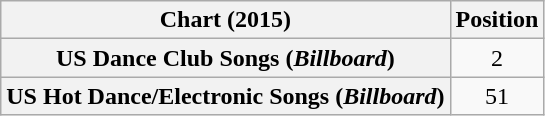<table class="wikitable sortable plainrowheaders" style="text-align:center">
<tr>
<th scope="col">Chart (2015)</th>
<th scope="col">Position</th>
</tr>
<tr>
<th scope="row">US Dance Club Songs (<em>Billboard</em>)</th>
<td>2</td>
</tr>
<tr>
<th scope="row">US Hot Dance/Electronic Songs (<em>Billboard</em>)</th>
<td>51</td>
</tr>
</table>
